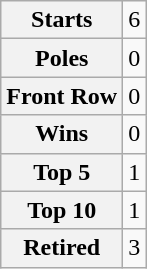<table class="wikitable" style="text-align:center">
<tr>
<th>Starts</th>
<td>6</td>
</tr>
<tr>
<th>Poles</th>
<td>0</td>
</tr>
<tr>
<th>Front Row</th>
<td>0</td>
</tr>
<tr>
<th>Wins</th>
<td>0</td>
</tr>
<tr>
<th>Top 5</th>
<td>1</td>
</tr>
<tr>
<th>Top 10</th>
<td>1</td>
</tr>
<tr>
<th>Retired</th>
<td>3</td>
</tr>
</table>
